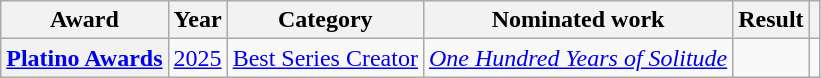<table class="wikitable sortable plainrowheaders">
<tr>
<th scope="col">Award</th>
<th scope="col">Year</th>
<th scope="col">Category</th>
<th scope="col">Nominated work</th>
<th scope="col">Result</th>
<th scope="col" class="unsortable"></th>
</tr>
<tr>
<th scope="row"><a href='#'>Platino Awards</a></th>
<td><a href='#'>2025</a></td>
<td><a href='#'>Best Series Creator</a></td>
<td><em><a href='#'>One Hundred Years of Solitude</a></em></td>
<td></td>
<td></td>
</tr>
</table>
